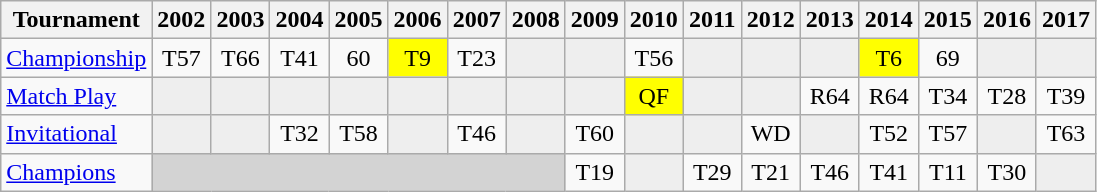<table class="wikitable" style="text-align:center;">
<tr>
<th>Tournament</th>
<th>2002</th>
<th>2003</th>
<th>2004</th>
<th>2005</th>
<th>2006</th>
<th>2007</th>
<th>2008</th>
<th>2009</th>
<th>2010</th>
<th>2011</th>
<th>2012</th>
<th>2013</th>
<th>2014</th>
<th>2015</th>
<th>2016</th>
<th>2017</th>
</tr>
<tr>
<td align="left"><a href='#'>Championship</a></td>
<td>T57</td>
<td>T66</td>
<td>T41</td>
<td>60</td>
<td style="background:yellow;">T9</td>
<td>T23</td>
<td style="background:#eeeeee;"></td>
<td style="background:#eeeeee;"></td>
<td>T56</td>
<td style="background:#eeeeee;"></td>
<td style="background:#eeeeee;"></td>
<td style="background:#eeeeee;"></td>
<td style="background:yellow;">T6</td>
<td>69</td>
<td style="background:#eeeeee;"></td>
<td style="background:#eeeeee;"></td>
</tr>
<tr>
<td align="left"><a href='#'>Match Play</a></td>
<td style="background:#eeeeee;"></td>
<td style="background:#eeeeee;"></td>
<td style="background:#eeeeee;"></td>
<td style="background:#eeeeee;"></td>
<td style="background:#eeeeee;"></td>
<td style="background:#eeeeee;"></td>
<td style="background:#eeeeee;"></td>
<td style="background:#eeeeee;"></td>
<td style="background:yellow;">QF</td>
<td style="background:#eeeeee;"></td>
<td style="background:#eeeeee;"></td>
<td>R64</td>
<td>R64</td>
<td>T34</td>
<td>T28</td>
<td>T39</td>
</tr>
<tr>
<td align="left"><a href='#'>Invitational</a></td>
<td style="background:#eeeeee;"></td>
<td style="background:#eeeeee;"></td>
<td>T32</td>
<td>T58</td>
<td style="background:#eeeeee;"></td>
<td>T46</td>
<td style="background:#eeeeee;"></td>
<td>T60</td>
<td style="background:#eeeeee;"></td>
<td style="background:#eeeeee;"></td>
<td>WD</td>
<td style="background:#eeeeee;"></td>
<td>T52</td>
<td>T57</td>
<td style="background:#eeeeee;"></td>
<td>T63</td>
</tr>
<tr>
<td align="left"><a href='#'>Champions</a></td>
<td colspan=7 style="background:#D3D3D3;"></td>
<td>T19</td>
<td style="background:#eeeeee;"></td>
<td>T29</td>
<td>T21</td>
<td>T46</td>
<td>T41</td>
<td>T11</td>
<td>T30</td>
<td style="background:#eeeeee;"></td>
</tr>
</table>
